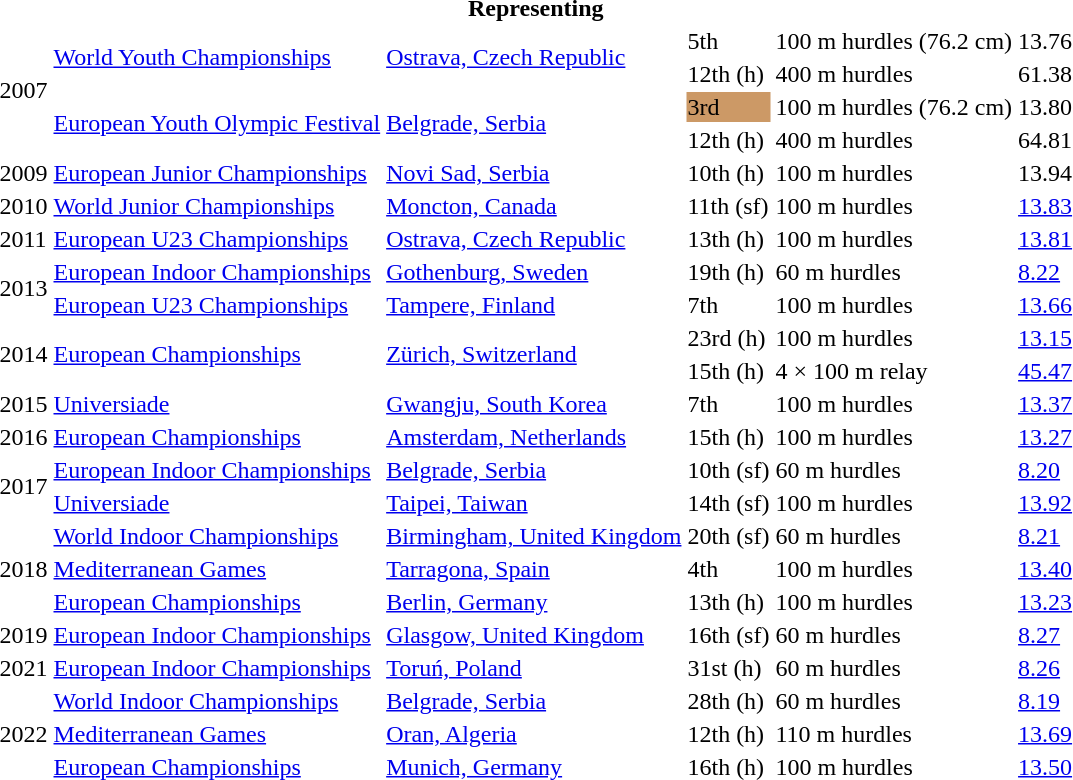<table>
<tr>
<th colspan="6">Representing </th>
</tr>
<tr>
<td rowspan=4>2007</td>
<td rowspan=2><a href='#'>World Youth Championships</a></td>
<td rowspan=2><a href='#'>Ostrava, Czech Republic</a></td>
<td>5th</td>
<td>100 m hurdles (76.2 cm)</td>
<td>13.76</td>
</tr>
<tr>
<td>12th (h)</td>
<td>400 m hurdles</td>
<td>61.38</td>
</tr>
<tr>
<td rowspan=2><a href='#'>European Youth Olympic Festival</a></td>
<td rowspan=2><a href='#'>Belgrade, Serbia</a></td>
<td bgcolor=cc9966>3rd</td>
<td>100 m hurdles (76.2 cm)</td>
<td>13.80</td>
</tr>
<tr>
<td>12th (h)</td>
<td>400 m hurdles</td>
<td>64.81</td>
</tr>
<tr>
<td>2009</td>
<td><a href='#'>European Junior Championships</a></td>
<td><a href='#'>Novi Sad, Serbia</a></td>
<td>10th (h)</td>
<td>100 m hurdles</td>
<td>13.94</td>
</tr>
<tr>
<td>2010</td>
<td><a href='#'>World Junior Championships</a></td>
<td><a href='#'>Moncton, Canada</a></td>
<td>11th (sf)</td>
<td>100 m hurdles</td>
<td><a href='#'>13.83</a></td>
</tr>
<tr>
<td>2011</td>
<td><a href='#'>European U23 Championships</a></td>
<td><a href='#'>Ostrava, Czech Republic</a></td>
<td>13th (h)</td>
<td>100 m hurdles</td>
<td><a href='#'>13.81</a></td>
</tr>
<tr>
<td rowspan=2>2013</td>
<td><a href='#'>European Indoor Championships</a></td>
<td><a href='#'>Gothenburg, Sweden</a></td>
<td>19th (h)</td>
<td>60 m hurdles</td>
<td><a href='#'>8.22</a></td>
</tr>
<tr>
<td><a href='#'>European U23 Championships</a></td>
<td><a href='#'>Tampere, Finland</a></td>
<td>7th</td>
<td>100 m hurdles</td>
<td><a href='#'>13.66</a></td>
</tr>
<tr>
<td rowspan=2>2014</td>
<td rowspan=2><a href='#'>European Championships</a></td>
<td rowspan=2><a href='#'>Zürich, Switzerland</a></td>
<td>23rd (h)</td>
<td>100 m hurdles</td>
<td><a href='#'>13.15</a></td>
</tr>
<tr>
<td>15th (h)</td>
<td>4 × 100 m relay</td>
<td><a href='#'>45.47</a></td>
</tr>
<tr>
<td>2015</td>
<td><a href='#'>Universiade</a></td>
<td><a href='#'>Gwangju, South Korea</a></td>
<td>7th</td>
<td>100 m hurdles</td>
<td><a href='#'>13.37</a></td>
</tr>
<tr>
<td>2016</td>
<td><a href='#'>European Championships</a></td>
<td><a href='#'>Amsterdam, Netherlands</a></td>
<td>15th (h)</td>
<td>100 m hurdles</td>
<td><a href='#'>13.27</a></td>
</tr>
<tr>
<td rowspan=2>2017</td>
<td><a href='#'>European Indoor Championships</a></td>
<td><a href='#'>Belgrade, Serbia</a></td>
<td>10th (sf)</td>
<td>60 m hurdles</td>
<td><a href='#'>8.20</a></td>
</tr>
<tr>
<td><a href='#'>Universiade</a></td>
<td><a href='#'>Taipei, Taiwan</a></td>
<td>14th (sf)</td>
<td>100 m hurdles</td>
<td><a href='#'>13.92</a></td>
</tr>
<tr>
<td rowspan=3>2018</td>
<td><a href='#'>World Indoor Championships</a></td>
<td><a href='#'>Birmingham, United Kingdom</a></td>
<td>20th (sf)</td>
<td>60 m hurdles</td>
<td><a href='#'>8.21</a></td>
</tr>
<tr>
<td><a href='#'>Mediterranean Games</a></td>
<td><a href='#'>Tarragona, Spain</a></td>
<td>4th</td>
<td>100 m hurdles</td>
<td><a href='#'>13.40</a></td>
</tr>
<tr>
<td><a href='#'>European Championships</a></td>
<td><a href='#'>Berlin, Germany</a></td>
<td>13th (h)</td>
<td>100 m hurdles</td>
<td><a href='#'>13.23</a></td>
</tr>
<tr>
<td>2019</td>
<td><a href='#'>European Indoor Championships</a></td>
<td><a href='#'>Glasgow, United Kingdom</a></td>
<td>16th (sf)</td>
<td>60 m hurdles</td>
<td><a href='#'>8.27</a></td>
</tr>
<tr>
<td>2021</td>
<td><a href='#'>European Indoor Championships</a></td>
<td><a href='#'>Toruń, Poland</a></td>
<td>31st (h)</td>
<td>60 m hurdles</td>
<td><a href='#'>8.26</a></td>
</tr>
<tr>
<td rowspan=3>2022</td>
<td><a href='#'>World Indoor Championships</a></td>
<td><a href='#'>Belgrade, Serbia</a></td>
<td>28th (h)</td>
<td>60 m hurdles</td>
<td><a href='#'>8.19</a></td>
</tr>
<tr>
<td><a href='#'>Mediterranean Games</a></td>
<td><a href='#'>Oran, Algeria</a></td>
<td>12th (h)</td>
<td>110 m hurdles</td>
<td><a href='#'>13.69</a></td>
</tr>
<tr>
<td><a href='#'>European Championships</a></td>
<td><a href='#'>Munich, Germany</a></td>
<td>16th (h)</td>
<td>100 m hurdles</td>
<td><a href='#'>13.50</a></td>
</tr>
</table>
